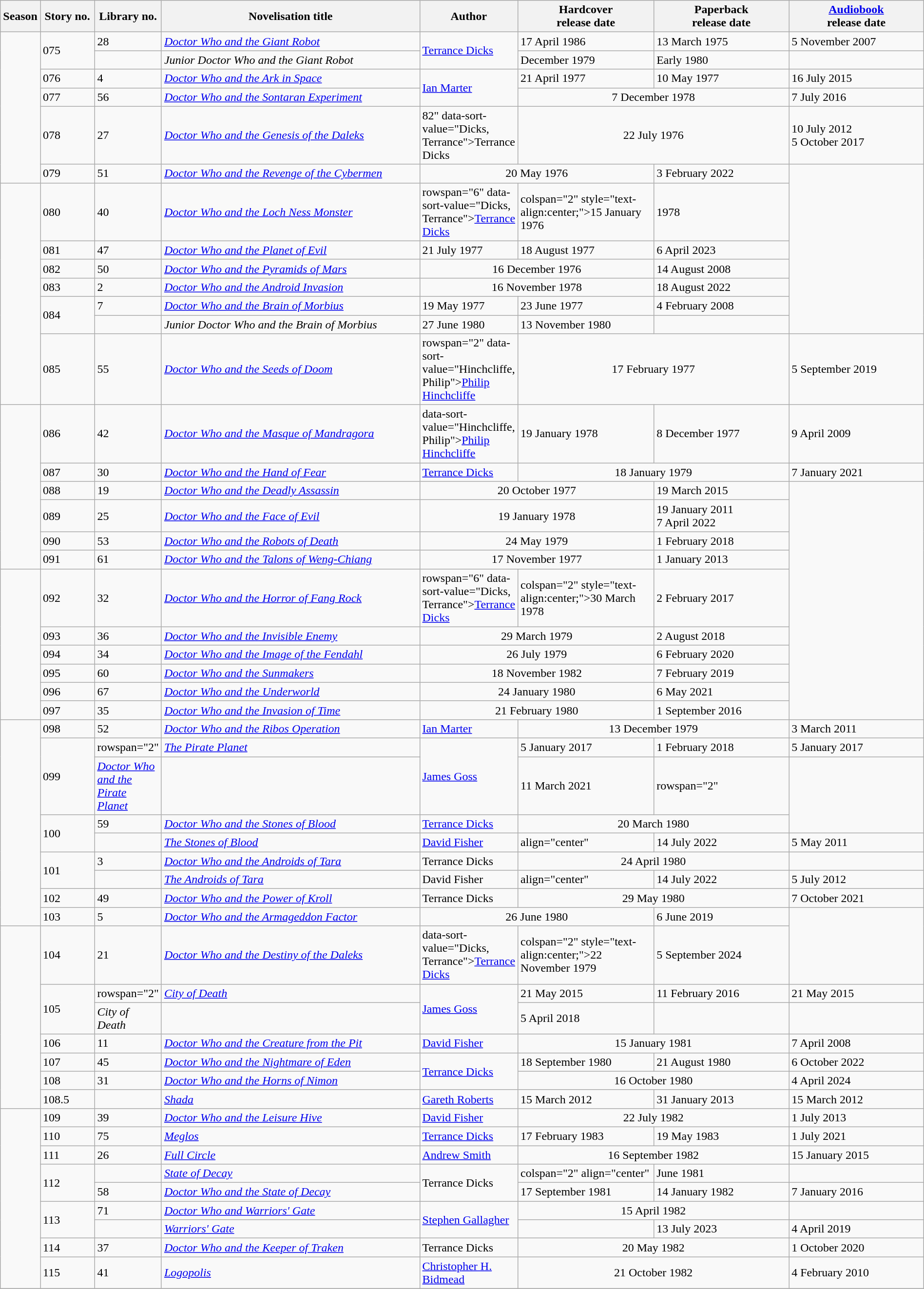<table class="wikitable sortable" style="width:100%;">
<tr>
<th style="width:4%;">Season</th>
<th style="width:6%;">Story no.</th>
<th style="width:6%;">Library no.</th>
<th style="width:29%;">Novelisation title</th>
<th style="width:10%;">Author</th>
<th style="width:15%;" data-sort-type=date>Hardcover <br>release date</th>
<th style="width:15%;" data-sort-type=date>Paperback <br>release date</th>
<th style="width:15%;" data-sort-type=date><a href='#'>Audiobook</a> <br>release date</th>
</tr>
<tr>
<td rowspan="6"></td>
<td rowspan="2">075</td>
<td>28</td>
<td><em><a href='#'>Doctor Who and the Giant Robot</a></em></td>
<td rowspan="2" data-sort-value="Dicks, Terrance"><a href='#'>Terrance Dicks</a></td>
<td>17 April 1986</td>
<td>13 March 1975</td>
<td>5 November 2007</td>
</tr>
<tr>
<td></td>
<td><em>Junior Doctor Who and the Giant Robot</em></td>
<td data-sort-value="1 December 1979">December 1979</td>
<td data-sort-value="1 January 1980">Early 1980</td>
<td></td>
</tr>
<tr>
<td>076</td>
<td>4</td>
<td><em><a href='#'>Doctor Who and the Ark in Space</a></em></td>
<td rowspan="2" data-sort-value="Marter, Ian"><a href='#'>Ian Marter</a></td>
<td>21 April 1977</td>
<td>10 May 1977</td>
<td>16 July 2015</td>
</tr>
<tr>
<td>077</td>
<td>56</td>
<td><em><a href='#'>Doctor Who and the Sontaran Experiment</a></em></td>
<td colspan="2" style="text-align:center;">7 December 1978</td>
<td>7 July 2016</td>
</tr>
<tr>
<td>078</td>
<td>27</td>
<td><em><a href='#'>Doctor Who and the Genesis of the Daleks</a></em></td>
<td rowspan=<noinclude>8</noinclude><includeonly>2</includeonly>" data-sort-value="Dicks, Terrance">Terrance Dicks</td>
<td colspan="2" style="text-align:center;">22 July 1976</td>
<td data-sort-value="10 July 2012">10 July 2012 <br>5 October 2017</td>
</tr>
<tr>
<td>079</td>
<td>51</td>
<td><em><a href='#'>Doctor Who and the Revenge of the Cybermen</a></em></td>
<td colspan="2" style="text-align:center;">20 May 1976</td>
<td>3 February 2022</td>
</tr>
<tr>
<td rowspan="7"></td>
<td>080</td>
<td>40</td>
<td><em><a href='#'>Doctor Who and the Loch Ness Monster</a></em></td>
<td <includeonly>rowspan="6" data-sort-value="Dicks, Terrance"><a href='#'>Terrance Dicks</a></td>
<td </includeonly> colspan="2" style="text-align:center;">15 January 1976</td>
<td data-sort-value="1 January 1978">1978 </td>
</tr>
<tr>
<td>081</td>
<td>47</td>
<td><em><a href='#'>Doctor Who and the Planet of Evil</a></em></td>
<td>21 July 1977</td>
<td>18 August 1977</td>
<td>6 April 2023</td>
</tr>
<tr>
<td>082</td>
<td>50</td>
<td><em><a href='#'>Doctor Who and the Pyramids of Mars</a></em></td>
<td colspan="2" style="text-align:center;">16 December 1976</td>
<td>14 August 2008</td>
</tr>
<tr>
<td>083</td>
<td>2</td>
<td><em><a href='#'>Doctor Who and the Android Invasion</a></em></td>
<td colspan="2" style="text-align:center;">16 November 1978</td>
<td>18 August 2022</td>
</tr>
<tr>
<td rowspan="2">084</td>
<td>7</td>
<td><em><a href='#'>Doctor Who and the Brain of Morbius</a></em></td>
<td>19 May 1977</td>
<td>23 June 1977</td>
<td>4 February 2008</td>
</tr>
<tr>
<td></td>
<td><em>Junior Doctor Who and the Brain of Morbius</em></td>
<td>27 June 1980</td>
<td>13 November 1980</td>
<td></td>
</tr>
<tr>
<td>085</td>
<td>55</td>
<td><em><a href='#'>Doctor Who and the Seeds of Doom</a></em></td>
<td <noinclude>rowspan="2"</noinclude> data-sort-value="Hinchcliffe, Philip"><a href='#'>Philip Hinchcliffe</a></td>
<td colspan="2" style="text-align:center;">17 February 1977</td>
<td>5 September 2019</td>
</tr>
<tr>
<td rowspan="6"></td>
<td>086</td>
<td>42</td>
<td><em><a href='#'>Doctor Who and the Masque of Mandragora</a></em></td>
<td <includeonly>data-sort-value="Hinchcliffe, Philip"><a href='#'>Philip Hinchcliffe</a></td>
<td></includeonly>19 January 1978</td>
<td>8 December 1977</td>
<td>9 April 2009</td>
</tr>
<tr>
<td>087</td>
<td>30</td>
<td><em><a href='#'>Doctor Who and the Hand of Fear</a></em></td>
<td rowspan="<noinclude>11</noinclude><includeonly>5</includeonly>" data-sort-value="Dicks, Terrance"><includeonly><a href='#'></includeonly>Terrance Dicks<includeonly></a></includeonly></td>
<td colspan="2" style="text-align:center;">18 January 1979</td>
<td>7 January 2021</td>
</tr>
<tr>
<td>088</td>
<td>19</td>
<td><em><a href='#'>Doctor Who and the Deadly Assassin</a></em></td>
<td colspan="2" style="text-align:center;">20 October 1977</td>
<td>19 March 2015</td>
</tr>
<tr>
<td>089</td>
<td>25</td>
<td><em><a href='#'>Doctor Who and the Face of Evil</a></em></td>
<td colspan="2" style="text-align:center;">19 January 1978</td>
<td data-sort-value="19 January 2011">19 January 2011 <br>7 April 2022</td>
</tr>
<tr>
<td>090</td>
<td>53</td>
<td><em><a href='#'>Doctor Who and the Robots of Death</a></em></td>
<td colspan="2" style="text-align:center;">24 May 1979</td>
<td>1 February 2018</td>
</tr>
<tr>
<td>091</td>
<td>61</td>
<td><em><a href='#'>Doctor Who and the Talons of Weng-Chiang</a></em></td>
<td colspan="2" style="text-align:center;">17 November 1977</td>
<td>1 January 2013</td>
</tr>
<tr>
<td rowspan="6"></td>
<td>092</td>
<td>32</td>
<td><em><a href='#'>Doctor Who and the Horror of Fang Rock</a></em></td>
<td <includeonly>rowspan="6" data-sort-value="Dicks, Terrance"><a href='#'>Terrance Dicks</a></td>
<td </includeonly> colspan="2" style="text-align:center;">30 March 1978</td>
<td>2 February 2017</td>
</tr>
<tr>
<td>093</td>
<td>36</td>
<td><em><a href='#'>Doctor Who and the Invisible Enemy</a></em></td>
<td colspan="2" style="text-align:center;">29 March 1979</td>
<td>2 August 2018</td>
</tr>
<tr>
<td>094</td>
<td>34</td>
<td><em><a href='#'>Doctor Who and the Image of the Fendahl</a></em></td>
<td colspan="2" style="text-align:center;">26 July 1979</td>
<td>6 February 2020</td>
</tr>
<tr>
<td>095</td>
<td>60</td>
<td><em><a href='#'>Doctor Who and the Sunmakers</a></em></td>
<td colspan="2" style="text-align:center;">18 November 1982</td>
<td>7 February 2019</td>
</tr>
<tr>
<td>096</td>
<td>67</td>
<td><em><a href='#'>Doctor Who and the Underworld</a></em></td>
<td colspan="2" style="text-align:center;">24 January 1980</td>
<td>6 May 2021</td>
</tr>
<tr>
<td>097</td>
<td>35</td>
<td><em><a href='#'>Doctor Who and the Invasion of Time</a></em></td>
<td colspan="2" style="text-align:center;">21 February 1980</td>
<td>1 September 2016</td>
</tr>
<tr>
<td rowspan="9"></td>
<td>098</td>
<td>52</td>
<td><em><a href='#'>Doctor Who and the Ribos Operation</a></em></td>
<td data-sort-value="Marter, Ian"><includeonly><a href='#'></includeonly>Ian Marter<includeonly></a></includeonly></td>
<td colspan="2" style="text-align:center;">13 December 1979</td>
<td>3 March 2011</td>
</tr>
<tr>
<td rowspan="2">099</td>
<td>rowspan="2" </td>
<td><em><a href='#'>The Pirate Planet</a></em> </td>
<td data-sort-value="Goss, James" rowspan="2"><a href='#'>James Goss</a></td>
<td>5 January 2017</td>
<td>1 February 2018 </td>
<td>5 January 2017</td>
</tr>
<tr>
<td><em><a href='#'>Doctor Who and the Pirate Planet</a></em> </td>
<td></td>
<td>11 March 2021</td>
<td>rowspan="2" </td>
</tr>
<tr>
<td rowspan="2">100</td>
<td>59</td>
<td><em><a href='#'>Doctor Who and the Stones of Blood</a></em></td>
<td data-sort-value="Dicks, Terrance"><includeonly><a href='#'></includeonly>Terrance Dicks<includeonly></a></includeonly></td>
<td colspan="2" style="text-align:center;">20 March 1980</td>
</tr>
<tr>
<td></td>
<td><em><a href='#'>The Stones of Blood</a></em></td>
<td data-sort-value="Fisher,David"><a href='#'>David Fisher</a></td>
<td>align="center" </td>
<td>14 July 2022</td>
<td>5 May 2011</td>
</tr>
<tr>
<td rowspan="2">101</td>
<td>3</td>
<td><em><a href='#'>Doctor Who and the Androids of Tara</a></em></td>
<td data-sort-value="Dicks, Terrance">Terrance Dicks</td>
<td colspan="2" style="text-align:center;">24 April 1980</td>
<td></td>
</tr>
<tr>
<td></td>
<td><em><a href='#'>The Androids of Tara</a></em></td>
<td data-sort-value="Fisher,David">David Fisher</td>
<td>align="center" </td>
<td>14 July 2022</td>
<td>5 July 2012</td>
</tr>
<tr>
<td>102</td>
<td>49</td>
<td><em><a href='#'>Doctor Who and the Power of Kroll</a></em></td>
<td rowspan="<noinclude>3</noinclude><includeonly>2</includeonly>" data-sort-value="Dicks, Terrance">Terrance Dicks</td>
<td colspan="2" style="text-align:center;">29 May 1980</td>
<td>7 October 2021</td>
</tr>
<tr>
<td>103</td>
<td>5</td>
<td><em><a href='#'>Doctor Who and the Armageddon Factor</a></em></td>
<td colspan="2" style="text-align:center;">26 June 1980</td>
<td>6 June 2019</td>
</tr>
<tr>
<td rowspan="7"></td>
<td>104</td>
<td>21</td>
<td><em><a href='#'>Doctor Who and the Destiny of the Daleks</a></em></td>
<td <includeonly>data-sort-value="Dicks, Terrance"><a href='#'>Terrance Dicks</a></td>
<td </includeonly> colspan="2" style="text-align:center;">22 November 1979</td>
<td>5 September 2024</td>
</tr>
<tr>
<td rowspan="2">105</td>
<td>rowspan="2" </td>
<td><em><a href='#'>City of Death</a></em> </td>
<td rowspan="2" data-sort-value="Goss, James"><includeonly><a href='#'></includeonly>James Goss<includeonly></a></includeonly></td>
<td data-sort-value="21 May 2015">21 May 2015</td>
<td>11 February 2016</td>
<td>21 May 2015</td>
</tr>
<tr>
<td><em>City of Death</em> </td>
<td></td>
<td>5 April 2018</td>
<td></td>
</tr>
<tr>
<td>106</td>
<td>11</td>
<td><em><a href='#'>Doctor Who and the Creature from the Pit</a></em></td>
<td data-sort-value="Fisher, David"><includeonly><a href='#'></includeonly>David Fisher<includeonly></a></includeonly></td>
<td colspan="2" style="text-align:center;">15 January 1981</td>
<td>7 April 2008</td>
</tr>
<tr>
<td>107</td>
<td>45</td>
<td><em><a href='#'>Doctor Who and the Nightmare of Eden</a></em></td>
<td rowspan="2" data-sort-value="Dicks, Terrance"><includeonly><a href='#'></includeonly>Terrance Dicks<includeonly></a></includeonly></td>
<td>18 September 1980</td>
<td>21 August 1980</td>
<td>6 October 2022</td>
</tr>
<tr>
<td>108</td>
<td>31</td>
<td><em><a href='#'>Doctor Who and the Horns of Nimon</a></em></td>
<td colspan="2" style="text-align:center;">16 October 1980</td>
<td>4 April 2024</td>
</tr>
<tr>
<td>108.5</td>
<td></td>
<td><em><a href='#'>Shada</a></em></td>
<td data-sort-value="Roberts, Gareth"><a href='#'>Gareth Roberts</a></td>
<td>15 March 2012</td>
<td>31 January 2013</td>
<td>15 March 2012</td>
</tr>
<tr>
<td rowspan="9"></td>
<td>109</td>
<td>39</td>
<td><em><a href='#'>Doctor Who and the Leisure Hive</a></em></td>
<td data-sort-value="Fisher, David"><includeonly><a href='#'></includeonly>David Fisher<includeonly></a></includeonly></td>
<td colspan="2" style="text-align:center;">22 July 1982</td>
<td>1 July 2013</td>
</tr>
<tr>
<td>110</td>
<td>75</td>
<td><em><a href='#'>Meglos</a></em></td>
<td data-sort-value="Dicks, Terrance"><includeonly><a href='#'></includeonly>Terrance Dicks<includeonly></a></includeonly></td>
<td>17 February 1983</td>
<td>19 May 1983</td>
<td>1 July 2021</td>
</tr>
<tr>
<td>111</td>
<td>26</td>
<td><em><a href='#'>Full Circle</a></em></td>
<td data-sort-value="Smith, Andrew"><a href='#'>Andrew Smith</a></td>
<td colspan="2" style="text-align:center;">16 September 1982</td>
<td>15 January 2015</td>
</tr>
<tr>
<td rowspan="2">112</td>
<td></td>
<td><em><a href='#'>State of Decay</a></em></td>
<td rowspan="2" data-sort-value="Dicks, Terrance">Terrance Dicks</td>
<td>colspan="2" align="center" </td>
<td data-sort-value="1 June 1981">June 1981</td>
</tr>
<tr>
<td>58</td>
<td><em><a href='#'>Doctor Who and the State of Decay</a></em></td>
<td>17 September 1981</td>
<td>14 January 1982</td>
<td>7 January 2016</td>
</tr>
<tr>
<td rowspan="2">113</td>
<td>71</td>
<td><em><a href='#'>Doctor Who and Warriors' Gate</a></em></td>
<td rowspan="2" data-sort-value="Gallagher, Stephen"><a href='#'>Stephen Gallagher</a> </td>
<td colspan="2" style="text-align:center;">15 April 1982</td>
<td></td>
</tr>
<tr>
<td></td>
<td><em><a href='#'>Warriors' Gate</a></em></td>
<td></td>
<td>13 July 2023</td>
<td>4 April 2019</td>
</tr>
<tr>
<td>114</td>
<td>37</td>
<td><em><a href='#'>Doctor Who and the Keeper of Traken</a></em></td>
<td data-sort-value="Dicks, Terrance">Terrance Dicks</td>
<td colspan="2" style="text-align:center;">20 May 1982</td>
<td>1 October 2020</td>
</tr>
<tr>
<td>115</td>
<td>41</td>
<td><em><a href='#'>Logopolis</a></em></td>
<td data-sort-value="Bidmead, Christopher H."><a href='#'>Christopher H. Bidmead</a></td>
<td colspan="2" style="text-align:center;">21 October 1982</td>
<td>4 February 2010</td>
</tr>
<tr>
</tr>
</table>
